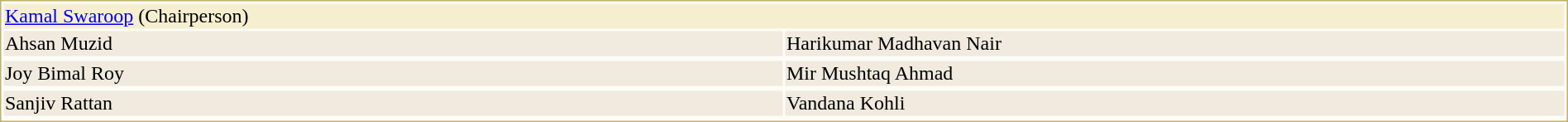<table style="width:100%;border: 1px solid #BEB168;background-color:#FDFCF6;">
<tr>
<td colspan="2" style="background-color:#F5EFD0;"> <a href='#'>Kamal Swaroop</a> (Chairperson)</td>
</tr>
<tr style="background-color:#F0EADF;">
<td style="width:50%"> Ahsan Muzid</td>
<td style="width:50%"> Harikumar Madhavan Nair</td>
</tr>
<tr style="vertical-align:top;">
</tr>
<tr style="background-color:#F0EADF;">
<td style="width:50%"> Joy Bimal Roy</td>
<td style="width:50%"> Mir Mushtaq Ahmad</td>
</tr>
<tr style="vertical-align:top;">
</tr>
<tr style="background-color:#F0EADF;">
<td style="width:50%"> Sanjiv Rattan</td>
<td style="width:50%"> Vandana Kohli</td>
</tr>
<tr>
</tr>
</table>
